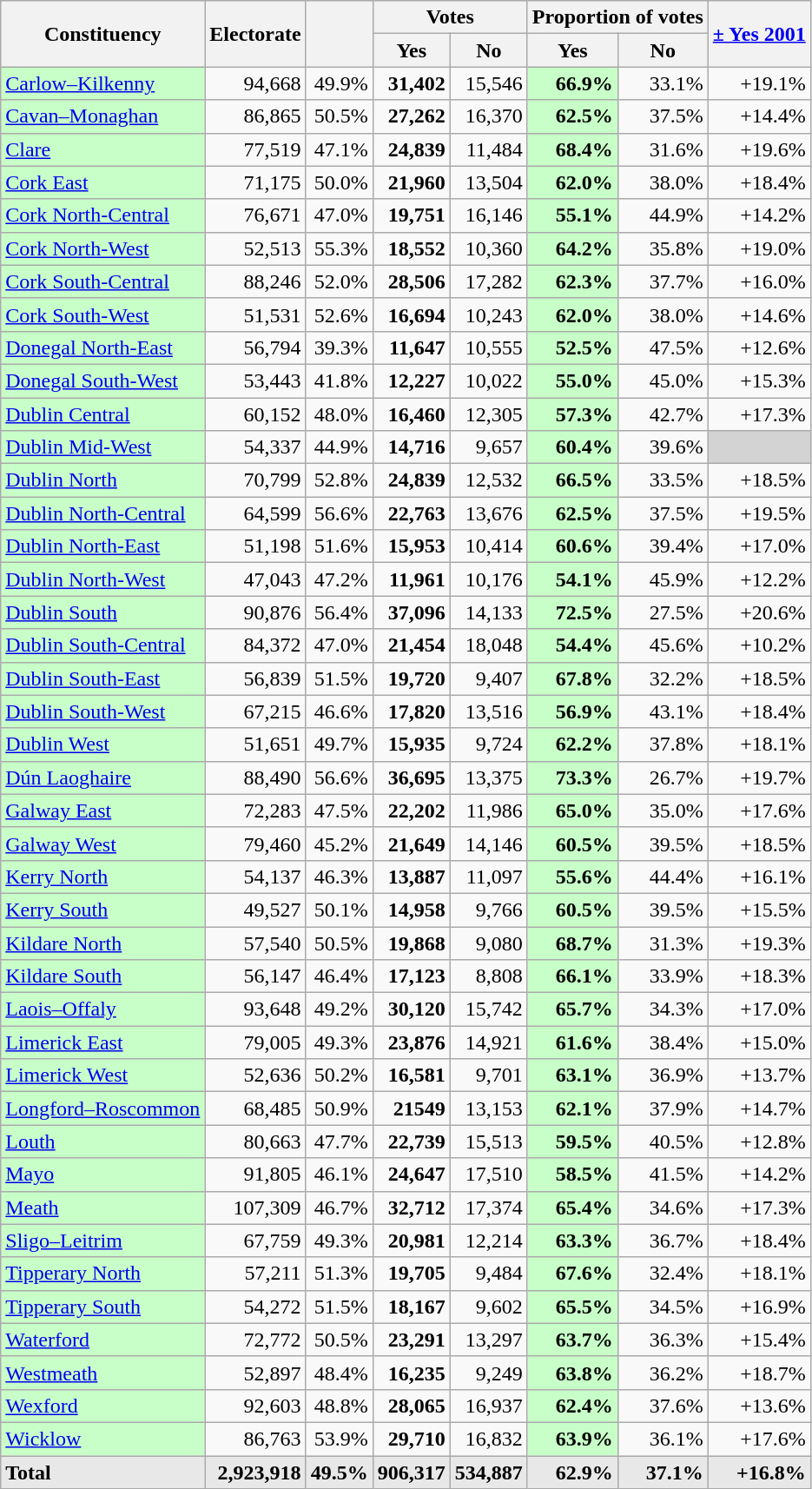<table class="wikitable sortable">
<tr>
<th rowspan=2>Constituency</th>
<th rowspan=2>Electorate</th>
<th rowspan=2></th>
<th colspan=2>Votes</th>
<th colspan=2>Proportion of votes</th>
<th rowspan=2><a href='#'>± Yes 2001</a></th>
</tr>
<tr>
<th>Yes</th>
<th>No</th>
<th>Yes</th>
<th>No</th>
</tr>
<tr>
<td style="background:#c8ffc8;"><a href='#'>Carlow–Kilkenny</a></td>
<td style="text-align: right;">94,668</td>
<td style="text-align: right;">49.9%</td>
<td style="text-align: right;"><strong>31,402</strong></td>
<td style="text-align: right;">15,546</td>
<td style="text-align: right; background:#c8ffc8;"><strong>66.9%</strong></td>
<td style="text-align: right;">33.1%</td>
<td style="text-align: right;">+19.1%</td>
</tr>
<tr>
<td style="background:#c8ffc8;"><a href='#'>Cavan–Monaghan</a></td>
<td style="text-align: right;">86,865</td>
<td style="text-align: right;">50.5%</td>
<td style="text-align: right;"><strong>27,262</strong></td>
<td style="text-align: right;">16,370</td>
<td style="text-align: right; background:#c8ffc8;"><strong>62.5%</strong></td>
<td style="text-align: right;">37.5%</td>
<td style="text-align: right;">+14.4%</td>
</tr>
<tr>
<td style="background:#c8ffc8;"><a href='#'>Clare</a></td>
<td style="text-align: right;">77,519</td>
<td style="text-align: right;">47.1%</td>
<td style="text-align: right;"><strong>24,839</strong></td>
<td style="text-align: right;">11,484</td>
<td style="text-align: right; background:#c8ffc8;"><strong>68.4%</strong></td>
<td style="text-align: right;">31.6%</td>
<td style="text-align: right;">+19.6%</td>
</tr>
<tr>
<td style="background:#c8ffc8;"><a href='#'>Cork East</a></td>
<td style="text-align: right;">71,175</td>
<td style="text-align: right;">50.0%</td>
<td style="text-align: right;"><strong>21,960</strong></td>
<td style="text-align: right;">13,504</td>
<td style="text-align: right; background:#c8ffc8;"><strong>62.0%</strong></td>
<td style="text-align: right;">38.0%</td>
<td style="text-align: right;">+18.4%</td>
</tr>
<tr>
<td style="background:#c8ffc8;"><a href='#'>Cork North-Central</a></td>
<td style="text-align: right;">76,671</td>
<td style="text-align: right;">47.0%</td>
<td style="text-align: right;"><strong>19,751</strong></td>
<td style="text-align: right;">16,146</td>
<td style="text-align: right; background:#c8ffc8;"><strong>55.1%</strong></td>
<td style="text-align: right;">44.9%</td>
<td style="text-align: right;">+14.2%</td>
</tr>
<tr>
<td style="background:#c8ffc8;"><a href='#'>Cork North-West</a></td>
<td style="text-align: right;">52,513</td>
<td style="text-align: right;">55.3%</td>
<td style="text-align: right;"><strong>18,552</strong></td>
<td style="text-align: right;">10,360</td>
<td style="text-align: right; background:#c8ffc8;"><strong>64.2%</strong></td>
<td style="text-align: right;">35.8%</td>
<td style="text-align: right;">+19.0%</td>
</tr>
<tr>
<td style="background:#c8ffc8;"><a href='#'>Cork South-Central</a></td>
<td style="text-align: right;">88,246</td>
<td style="text-align: right;">52.0%</td>
<td style="text-align: right;"><strong>28,506</strong></td>
<td style="text-align: right;">17,282</td>
<td style="text-align: right; background:#c8ffc8;"><strong>62.3%</strong></td>
<td style="text-align: right;">37.7%</td>
<td style="text-align: right;">+16.0%</td>
</tr>
<tr>
<td style="background:#c8ffc8;"><a href='#'>Cork South-West</a></td>
<td style="text-align: right;">51,531</td>
<td style="text-align: right;">52.6%</td>
<td style="text-align: right;"><strong>16,694</strong></td>
<td style="text-align: right;">10,243</td>
<td style="text-align: right; background:#c8ffc8;"><strong>62.0%</strong></td>
<td style="text-align: right;">38.0%</td>
<td style="text-align: right;">+14.6%</td>
</tr>
<tr>
<td style="background:#c8ffc8;"><a href='#'>Donegal North-East</a></td>
<td style="text-align: right;">56,794</td>
<td style="text-align: right;">39.3%</td>
<td style="text-align: right;"><strong>11,647</strong></td>
<td style="text-align: right;">10,555</td>
<td style="text-align: right; background:#c8ffc8;"><strong>52.5%</strong></td>
<td style="text-align: right;">47.5%</td>
<td style="text-align: right;">+12.6%</td>
</tr>
<tr>
<td style="background:#c8ffc8;"><a href='#'>Donegal South-West</a></td>
<td style="text-align: right;">53,443</td>
<td style="text-align: right;">41.8%</td>
<td style="text-align: right;"><strong>12,227</strong></td>
<td style="text-align: right;">10,022</td>
<td style="text-align: right; background:#c8ffc8;"><strong>55.0%</strong></td>
<td style="text-align: right;">45.0%</td>
<td style="text-align: right;">+15.3%</td>
</tr>
<tr>
<td style="background:#c8ffc8;"><a href='#'>Dublin Central</a></td>
<td style="text-align: right;">60,152</td>
<td style="text-align: right;">48.0%</td>
<td style="text-align: right;"><strong>16,460</strong></td>
<td style="text-align: right;">12,305</td>
<td style="text-align: right; background:#c8ffc8;"><strong>57.3%</strong></td>
<td style="text-align: right;">42.7%</td>
<td style="text-align: right;">+17.3%</td>
</tr>
<tr>
<td style="background:#c8ffc8;"><a href='#'>Dublin Mid-West</a></td>
<td style="text-align: right;">54,337</td>
<td style="text-align: right;">44.9%</td>
<td style="text-align: right;"><strong>14,716</strong></td>
<td style="text-align: right;">9,657</td>
<td style="text-align: right; background:#c8ffc8;"><strong>60.4%</strong></td>
<td style="text-align: right;">39.6%</td>
<td style="background:#d3d3d3;"></td>
</tr>
<tr>
<td style="background:#c8ffc8;"><a href='#'>Dublin North</a></td>
<td style="text-align: right;">70,799</td>
<td style="text-align: right;">52.8%</td>
<td style="text-align: right;"><strong>24,839</strong></td>
<td style="text-align: right;">12,532</td>
<td style="text-align: right; background:#c8ffc8;"><strong>66.5%</strong></td>
<td style="text-align: right;">33.5%</td>
<td style="text-align: right;">+18.5%</td>
</tr>
<tr>
<td style="background:#c8ffc8;"><a href='#'>Dublin North-Central</a></td>
<td style="text-align: right;">64,599</td>
<td style="text-align: right;">56.6%</td>
<td style="text-align: right;"><strong>22,763</strong></td>
<td style="text-align: right;">13,676</td>
<td style="text-align: right; background:#c8ffc8;"><strong>62.5%</strong></td>
<td style="text-align: right;">37.5%</td>
<td style="text-align: right;">+19.5%</td>
</tr>
<tr>
<td style="background:#c8ffc8;"><a href='#'>Dublin North-East</a></td>
<td style="text-align: right;">51,198</td>
<td style="text-align: right;">51.6%</td>
<td style="text-align: right;"><strong>15,953</strong></td>
<td style="text-align: right;">10,414</td>
<td style="text-align: right; background:#c8ffc8;"><strong>60.6%</strong></td>
<td style="text-align: right;">39.4%</td>
<td style="text-align: right;">+17.0%</td>
</tr>
<tr>
<td style="background:#c8ffc8;"><a href='#'>Dublin North-West</a></td>
<td style="text-align: right;">47,043</td>
<td style="text-align: right;">47.2%</td>
<td style="text-align: right;"><strong>11,961</strong></td>
<td style="text-align: right;">10,176</td>
<td style="text-align: right; background:#c8ffc8;"><strong>54.1%</strong></td>
<td style="text-align: right;">45.9%</td>
<td style="text-align: right;">+12.2%</td>
</tr>
<tr>
<td style="background:#c8ffc8;"><a href='#'>Dublin South</a></td>
<td style="text-align: right;">90,876</td>
<td style="text-align: right;">56.4%</td>
<td style="text-align: right;"><strong>37,096</strong></td>
<td style="text-align: right;">14,133</td>
<td style="text-align: right; background:#c8ffc8;"><strong>72.5%</strong></td>
<td style="text-align: right;">27.5%</td>
<td style="text-align: right;">+20.6%</td>
</tr>
<tr>
<td style="background:#c8ffc8;"><a href='#'>Dublin South-Central</a></td>
<td style="text-align: right;">84,372</td>
<td style="text-align: right;">47.0%</td>
<td style="text-align: right;"><strong>21,454</strong></td>
<td style="text-align: right;">18,048</td>
<td style="text-align: right; background:#c8ffc8;"><strong>54.4%</strong></td>
<td style="text-align: right;">45.6%</td>
<td style="text-align: right;">+10.2%</td>
</tr>
<tr>
<td style="background:#c8ffc8;"><a href='#'>Dublin South-East</a></td>
<td style="text-align: right;">56,839</td>
<td style="text-align: right;">51.5%</td>
<td style="text-align: right;"><strong>19,720</strong></td>
<td style="text-align: right;">9,407</td>
<td style="text-align: right; background:#c8ffc8;"><strong>67.8%</strong></td>
<td style="text-align: right;">32.2%</td>
<td style="text-align: right;">+18.5%</td>
</tr>
<tr>
<td style="background:#c8ffc8;"><a href='#'>Dublin South-West</a></td>
<td style="text-align: right;">67,215</td>
<td style="text-align: right;">46.6%</td>
<td style="text-align: right;"><strong>17,820</strong></td>
<td style="text-align: right;">13,516</td>
<td style="text-align: right; background:#c8ffc8;"><strong>56.9%</strong></td>
<td style="text-align: right;">43.1%</td>
<td style="text-align: right;">+18.4%</td>
</tr>
<tr>
<td style="background:#c8ffc8;"><a href='#'>Dublin West</a></td>
<td style="text-align: right;">51,651</td>
<td style="text-align: right;">49.7%</td>
<td style="text-align: right;"><strong>15,935</strong></td>
<td style="text-align: right;">9,724</td>
<td style="text-align: right; background:#c8ffc8;"><strong>62.2%</strong></td>
<td style="text-align: right;">37.8%</td>
<td style="text-align: right;">+18.1%</td>
</tr>
<tr>
<td style="background:#c8ffc8;"><a href='#'>Dún Laoghaire</a></td>
<td style="text-align: right;">88,490</td>
<td style="text-align: right;">56.6%</td>
<td style="text-align: right;"><strong>36,695</strong></td>
<td style="text-align: right;">13,375</td>
<td style="text-align: right; background:#c8ffc8;"><strong>73.3%</strong></td>
<td style="text-align: right;">26.7%</td>
<td style="text-align: right;">+19.7%</td>
</tr>
<tr>
<td style="background:#c8ffc8;"><a href='#'>Galway East</a></td>
<td style="text-align: right;">72,283</td>
<td style="text-align: right;">47.5%</td>
<td style="text-align: right;"><strong>22,202</strong></td>
<td style="text-align: right;">11,986</td>
<td style="text-align: right; background:#c8ffc8;"><strong>65.0%</strong></td>
<td style="text-align: right;">35.0%</td>
<td style="text-align: right;">+17.6%</td>
</tr>
<tr>
<td style="background:#c8ffc8;"><a href='#'>Galway West</a></td>
<td style="text-align: right;">79,460</td>
<td style="text-align: right;">45.2%</td>
<td style="text-align: right;"><strong>21,649</strong></td>
<td style="text-align: right;">14,146</td>
<td style="text-align: right; background:#c8ffc8;"><strong>60.5%</strong></td>
<td style="text-align: right;">39.5%</td>
<td style="text-align: right;">+18.5%</td>
</tr>
<tr>
<td style="background:#c8ffc8;"><a href='#'>Kerry North</a></td>
<td style="text-align: right;">54,137</td>
<td style="text-align: right;">46.3%</td>
<td style="text-align: right;"><strong>13,887</strong></td>
<td style="text-align: right;">11,097</td>
<td style="text-align: right; background:#c8ffc8;"><strong>55.6%</strong></td>
<td style="text-align: right;">44.4%</td>
<td style="text-align: right;">+16.1%</td>
</tr>
<tr>
<td style="background:#c8ffc8;"><a href='#'>Kerry South</a></td>
<td style="text-align: right;">49,527</td>
<td style="text-align: right;">50.1%</td>
<td style="text-align: right;"><strong>14,958</strong></td>
<td style="text-align: right;">9,766</td>
<td style="text-align: right; background:#c8ffc8;"><strong>60.5%</strong></td>
<td style="text-align: right;">39.5%</td>
<td style="text-align: right;">+15.5%</td>
</tr>
<tr>
<td style="background:#c8ffc8;"><a href='#'>Kildare North</a></td>
<td style="text-align: right;">57,540</td>
<td style="text-align: right;">50.5%</td>
<td style="text-align: right;"><strong>19,868</strong></td>
<td style="text-align: right;">9,080</td>
<td style="text-align: right; background:#c8ffc8;"><strong>68.7%</strong></td>
<td style="text-align: right;">31.3%</td>
<td style="text-align: right;">+19.3%</td>
</tr>
<tr>
<td style="background:#c8ffc8;"><a href='#'>Kildare South</a></td>
<td style="text-align: right;">56,147</td>
<td style="text-align: right;">46.4%</td>
<td style="text-align: right;"><strong>17,123</strong></td>
<td style="text-align: right;">8,808</td>
<td style="text-align: right; background:#c8ffc8;"><strong>66.1%</strong></td>
<td style="text-align: right;">33.9%</td>
<td style="text-align: right;">+18.3%</td>
</tr>
<tr>
<td style="background:#c8ffc8;"><a href='#'>Laois–Offaly</a></td>
<td style="text-align: right;">93,648</td>
<td style="text-align: right;">49.2%</td>
<td style="text-align: right;"><strong>30,120</strong></td>
<td style="text-align: right;">15,742</td>
<td style="text-align: right; background:#c8ffc8;"><strong>65.7%</strong></td>
<td style="text-align: right;">34.3%</td>
<td style="text-align: right;">+17.0%</td>
</tr>
<tr>
<td style="background:#c8ffc8;"><a href='#'>Limerick East</a></td>
<td style="text-align: right;">79,005</td>
<td style="text-align: right;">49.3%</td>
<td style="text-align: right;"><strong>23,876</strong></td>
<td style="text-align: right;">14,921</td>
<td style="text-align: right; background:#c8ffc8;"><strong>61.6%</strong></td>
<td style="text-align: right;">38.4%</td>
<td style="text-align: right;">+15.0%</td>
</tr>
<tr>
<td style="background:#c8ffc8;"><a href='#'>Limerick West</a></td>
<td style="text-align: right;">52,636</td>
<td style="text-align: right;">50.2%</td>
<td style="text-align: right;"><strong>16,581</strong></td>
<td style="text-align: right;">9,701</td>
<td style="text-align: right; background:#c8ffc8;"><strong>63.1%</strong></td>
<td style="text-align: right;">36.9%</td>
<td style="text-align: right;">+13.7%</td>
</tr>
<tr>
<td style="background:#c8ffc8;"><a href='#'>Longford–Roscommon</a></td>
<td style="text-align: right;">68,485</td>
<td style="text-align: right;">50.9%</td>
<td style="text-align: right;"><strong>21549</strong></td>
<td style="text-align: right;">13,153</td>
<td style="text-align: right; background:#c8ffc8;"><strong>62.1%</strong></td>
<td style="text-align: right;">37.9%</td>
<td style="text-align: right;">+14.7%</td>
</tr>
<tr>
<td style="background:#c8ffc8;"><a href='#'>Louth</a></td>
<td style="text-align: right;">80,663</td>
<td style="text-align: right;">47.7%</td>
<td style="text-align: right;"><strong>22,739</strong></td>
<td style="text-align: right;">15,513</td>
<td style="text-align: right; background:#c8ffc8;"><strong>59.5%</strong></td>
<td style="text-align: right;">40.5%</td>
<td style="text-align: right;">+12.8%</td>
</tr>
<tr>
<td style="background:#c8ffc8;"><a href='#'>Mayo</a></td>
<td style="text-align: right;">91,805</td>
<td style="text-align: right;">46.1%</td>
<td style="text-align: right;"><strong>24,647</strong></td>
<td style="text-align: right;">17,510</td>
<td style="text-align: right; background:#c8ffc8;"><strong>58.5%</strong></td>
<td style="text-align: right;">41.5%</td>
<td style="text-align: right;">+14.2%</td>
</tr>
<tr>
<td style="background:#c8ffc8;"><a href='#'>Meath</a></td>
<td style="text-align: right;">107,309</td>
<td style="text-align: right;">46.7%</td>
<td style="text-align: right;"><strong>32,712</strong></td>
<td style="text-align: right;">17,374</td>
<td style="text-align: right; background:#c8ffc8;"><strong>65.4%</strong></td>
<td style="text-align: right;">34.6%</td>
<td style="text-align: right;">+17.3%</td>
</tr>
<tr>
<td style="background:#c8ffc8;"><a href='#'>Sligo–Leitrim</a></td>
<td style="text-align: right;">67,759</td>
<td style="text-align: right;">49.3%</td>
<td style="text-align: right;"><strong>20,981</strong></td>
<td style="text-align: right;">12,214</td>
<td style="text-align: right; background:#c8ffc8;"><strong>63.3%</strong></td>
<td style="text-align: right;">36.7%</td>
<td style="text-align: right;">+18.4%</td>
</tr>
<tr>
<td style="background:#c8ffc8;"><a href='#'>Tipperary North</a></td>
<td style="text-align: right;">57,211</td>
<td style="text-align: right;">51.3%</td>
<td style="text-align: right;"><strong>19,705</strong></td>
<td style="text-align: right;">9,484</td>
<td style="text-align: right; background:#c8ffc8;"><strong>67.6%</strong></td>
<td style="text-align: right;">32.4%</td>
<td style="text-align: right;">+18.1%</td>
</tr>
<tr>
<td style="background:#c8ffc8;"><a href='#'>Tipperary South</a></td>
<td style="text-align: right;">54,272</td>
<td style="text-align: right;">51.5%</td>
<td style="text-align: right;"><strong>18,167</strong></td>
<td style="text-align: right;">9,602</td>
<td style="text-align: right; background:#c8ffc8;"><strong>65.5%</strong></td>
<td style="text-align: right;">34.5%</td>
<td style="text-align: right;">+16.9%</td>
</tr>
<tr>
<td style="background:#c8ffc8;"><a href='#'>Waterford</a></td>
<td style="text-align: right;">72,772</td>
<td style="text-align: right;">50.5%</td>
<td style="text-align: right;"><strong>23,291</strong></td>
<td style="text-align: right;">13,297</td>
<td style="text-align: right; background:#c8ffc8;"><strong>63.7%</strong></td>
<td style="text-align: right;">36.3%</td>
<td style="text-align: right;">+15.4%</td>
</tr>
<tr>
<td style="background:#c8ffc8;"><a href='#'>Westmeath</a></td>
<td style="text-align: right;">52,897</td>
<td style="text-align: right;">48.4%</td>
<td style="text-align: right;"><strong>16,235</strong></td>
<td style="text-align: right;">9,249</td>
<td style="text-align: right; background:#c8ffc8;"><strong>63.8%</strong></td>
<td style="text-align: right;">36.2%</td>
<td style="text-align: right;">+18.7%</td>
</tr>
<tr>
<td style="background:#c8ffc8;"><a href='#'>Wexford</a></td>
<td style="text-align: right;">92,603</td>
<td style="text-align: right;">48.8%</td>
<td style="text-align: right;"><strong>28,065</strong></td>
<td style="text-align: right;">16,937</td>
<td style="text-align: right; background:#c8ffc8;"><strong>62.4%</strong></td>
<td style="text-align: right;">37.6%</td>
<td style="text-align: right;">+13.6%</td>
</tr>
<tr>
<td style="background:#c8ffc8;"><a href='#'>Wicklow</a></td>
<td style="text-align: right;">86,763</td>
<td style="text-align: right;">53.9%</td>
<td style="text-align: right;"><strong>29,710</strong></td>
<td style="text-align: right;">16,832</td>
<td style="text-align: right; background:#c8ffc8;"><strong>63.9%</strong></td>
<td style="text-align: right;">36.1%</td>
<td style="text-align: right;">+17.6%</td>
</tr>
<tr class="sortbottom" style="font-weight:bold; background:rgb(232,232,232);">
<td>Total</td>
<td style="text-align: right;">2,923,918</td>
<td style="text-align: right;">49.5%</td>
<td style="text-align: right;">906,317</td>
<td style="text-align: right;">534,887</td>
<td style="text-align: right;">62.9%</td>
<td style="text-align: right;">37.1%</td>
<td style="text-align: right;">+16.8%</td>
</tr>
</table>
